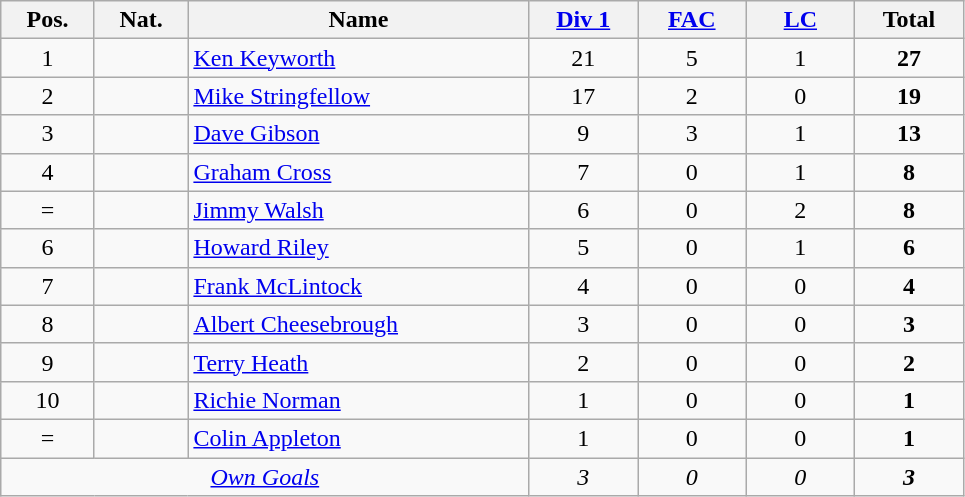<table class="wikitable sortable">
<tr>
<th width=55>Pos.</th>
<th width=55>Nat.</th>
<th width=220>Name</th>
<th width=65><a href='#'>Div 1</a></th>
<th width=65><a href='#'>FAC</a></th>
<th width=65><a href='#'>LC</a></th>
<th width=65>Total</th>
</tr>
<tr>
<td align=center>1</td>
<td align=center></td>
<td><a href='#'>Ken Keyworth</a></td>
<td align=center>21</td>
<td align=center>5</td>
<td align=center>1</td>
<td align=center><strong>27</strong></td>
</tr>
<tr>
<td align=center>2</td>
<td align=center></td>
<td><a href='#'>Mike Stringfellow</a></td>
<td align=center>17</td>
<td align=center>2</td>
<td align=center>0</td>
<td align=center><strong>19</strong></td>
</tr>
<tr>
<td align=center>3</td>
<td align=center></td>
<td><a href='#'>Dave Gibson</a></td>
<td align=center>9</td>
<td align=center>3</td>
<td align=center>1</td>
<td align=center><strong>13</strong></td>
</tr>
<tr>
<td align=center>4</td>
<td align=center></td>
<td><a href='#'>Graham Cross</a></td>
<td align=center>7</td>
<td align=center>0</td>
<td align=center>1</td>
<td align=center><strong>8</strong></td>
</tr>
<tr>
<td align=center>=</td>
<td align=center></td>
<td><a href='#'>Jimmy Walsh</a></td>
<td align=center>6</td>
<td align=center>0</td>
<td align=center>2</td>
<td align=center><strong>8</strong></td>
</tr>
<tr>
<td align=center>6</td>
<td align=center></td>
<td><a href='#'>Howard Riley</a></td>
<td align=center>5</td>
<td align=center>0</td>
<td align=center>1</td>
<td align=center><strong>6</strong></td>
</tr>
<tr>
<td align=center>7</td>
<td align=center></td>
<td><a href='#'>Frank McLintock</a></td>
<td align=center>4</td>
<td align=center>0</td>
<td align=center>0</td>
<td align=center><strong>4</strong></td>
</tr>
<tr>
<td align=center>8</td>
<td align=center></td>
<td><a href='#'>Albert Cheesebrough</a></td>
<td align=center>3</td>
<td align=center>0</td>
<td align=center>0</td>
<td align=center><strong>3</strong></td>
</tr>
<tr>
<td align=center>9</td>
<td align=center></td>
<td><a href='#'>Terry Heath</a></td>
<td align=center>2</td>
<td align=center>0</td>
<td align=center>0</td>
<td align=center><strong>2</strong></td>
</tr>
<tr>
<td align=center>10</td>
<td align=center></td>
<td><a href='#'>Richie Norman</a></td>
<td align=center>1</td>
<td align=center>0</td>
<td align=center>0</td>
<td align=center><strong>1</strong></td>
</tr>
<tr>
<td align=center>=</td>
<td align=center></td>
<td><a href='#'>Colin Appleton</a></td>
<td align=center>1</td>
<td align=center>0</td>
<td align=center>0</td>
<td align=center><strong>1</strong></td>
</tr>
<tr>
<td colspan="3" align=center><em><a href='#'>Own Goals</a></em></td>
<td align=center><em>3</em></td>
<td align=center><em>0</em></td>
<td align=center><em>0</em></td>
<td align=center><strong><em>3</em></strong></td>
</tr>
</table>
